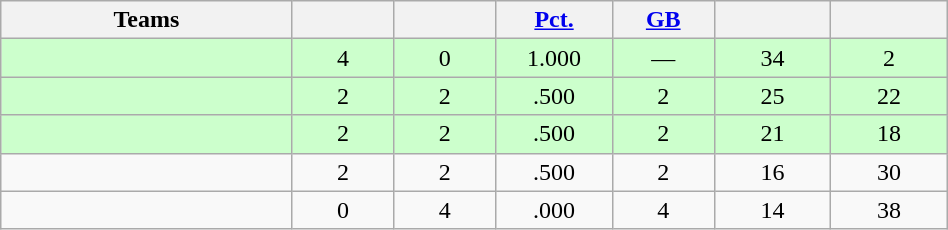<table class="wikitable" width="50%" style="text-align:center;">
<tr>
<th width="20%">Teams</th>
<th width="7%"></th>
<th width="7%"></th>
<th width="8%"><a href='#'>Pct.</a></th>
<th width="7%"><a href='#'>GB</a></th>
<th width="8%"></th>
<th width="8%"></th>
</tr>
<tr bgcolor="ccffcc">
<td align=left></td>
<td>4</td>
<td>0</td>
<td>1.000</td>
<td>—</td>
<td>34</td>
<td>2</td>
</tr>
<tr bgcolor="ccffcc">
<td align=left></td>
<td>2</td>
<td>2</td>
<td>.500</td>
<td>2</td>
<td>25</td>
<td>22</td>
</tr>
<tr bgcolor="ccffcc">
<td align=left></td>
<td>2</td>
<td>2</td>
<td>.500</td>
<td>2</td>
<td>21</td>
<td>18</td>
</tr>
<tr>
<td align=left></td>
<td>2</td>
<td>2</td>
<td>.500</td>
<td>2</td>
<td>16</td>
<td>30</td>
</tr>
<tr>
<td align=left></td>
<td>0</td>
<td>4</td>
<td>.000</td>
<td>4</td>
<td>14</td>
<td>38</td>
</tr>
</table>
